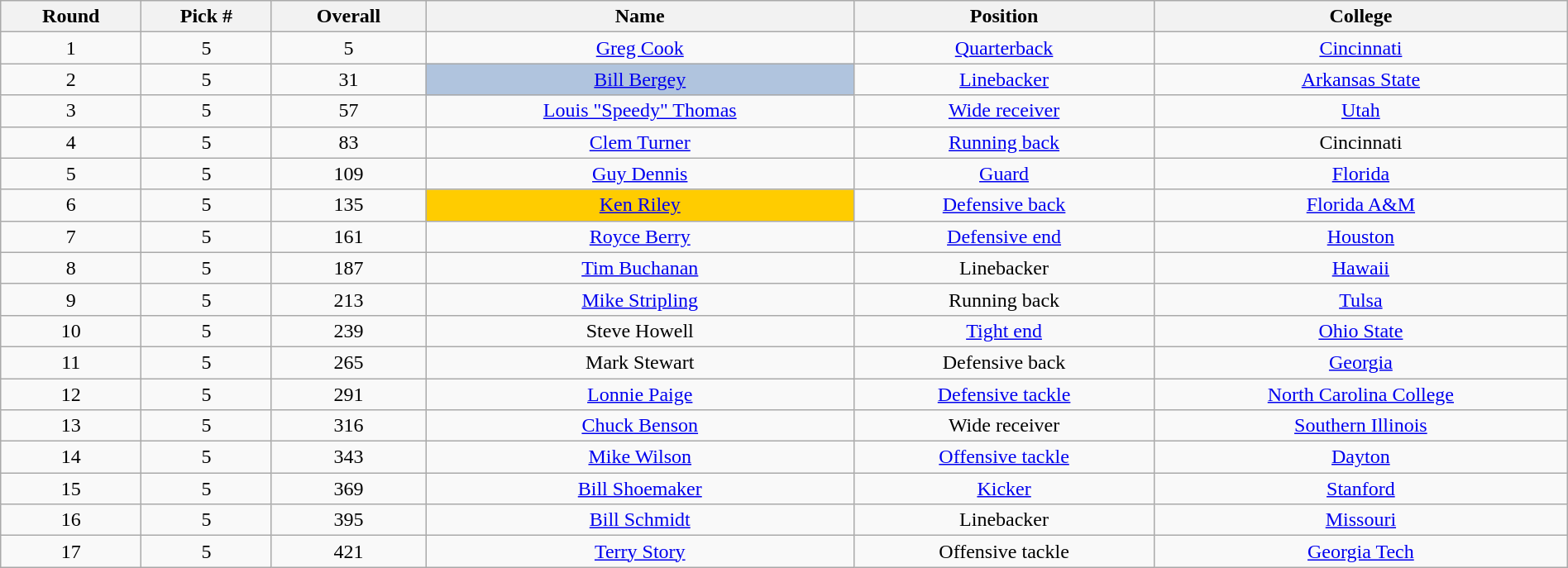<table class="wikitable sortable sortable" style="width: 100%; text-align:center">
<tr>
<th>Round</th>
<th>Pick #</th>
<th>Overall</th>
<th>Name</th>
<th>Position</th>
<th>College</th>
</tr>
<tr>
<td>1</td>
<td>5</td>
<td>5</td>
<td><a href='#'>Greg Cook</a></td>
<td><a href='#'>Quarterback</a></td>
<td><a href='#'>Cincinnati</a></td>
</tr>
<tr>
<td>2</td>
<td>5</td>
<td>31</td>
<td bgcolor=lightsteelblue><a href='#'>Bill Bergey</a></td>
<td><a href='#'>Linebacker</a></td>
<td><a href='#'>Arkansas State</a></td>
</tr>
<tr>
<td>3</td>
<td>5</td>
<td>57</td>
<td><a href='#'>Louis "Speedy" Thomas</a></td>
<td><a href='#'>Wide receiver</a></td>
<td><a href='#'>Utah</a></td>
</tr>
<tr>
<td>4</td>
<td>5</td>
<td>83</td>
<td><a href='#'>Clem Turner</a></td>
<td><a href='#'>Running back</a></td>
<td>Cincinnati</td>
</tr>
<tr>
<td>5</td>
<td>5</td>
<td>109</td>
<td><a href='#'>Guy Dennis</a></td>
<td><a href='#'>Guard</a></td>
<td><a href='#'>Florida</a></td>
</tr>
<tr>
<td>6</td>
<td>5</td>
<td>135</td>
<td bgcolor=#FFCC00><a href='#'>Ken Riley</a></td>
<td><a href='#'>Defensive back</a></td>
<td><a href='#'>Florida A&M</a></td>
</tr>
<tr>
<td>7</td>
<td>5</td>
<td>161</td>
<td><a href='#'>Royce Berry</a></td>
<td><a href='#'>Defensive end</a></td>
<td><a href='#'>Houston</a></td>
</tr>
<tr>
<td>8</td>
<td>5</td>
<td>187</td>
<td><a href='#'>Tim Buchanan</a></td>
<td>Linebacker</td>
<td><a href='#'>Hawaii</a></td>
</tr>
<tr>
<td>9</td>
<td>5</td>
<td>213</td>
<td><a href='#'>Mike Stripling</a></td>
<td>Running back</td>
<td><a href='#'>Tulsa</a></td>
</tr>
<tr>
<td>10</td>
<td>5</td>
<td>239</td>
<td>Steve Howell</td>
<td><a href='#'>Tight end</a></td>
<td><a href='#'>Ohio State</a></td>
</tr>
<tr>
<td>11</td>
<td>5</td>
<td>265</td>
<td>Mark Stewart</td>
<td>Defensive back</td>
<td><a href='#'>Georgia</a></td>
</tr>
<tr>
<td>12</td>
<td>5</td>
<td>291</td>
<td><a href='#'>Lonnie Paige</a></td>
<td><a href='#'>Defensive tackle</a></td>
<td><a href='#'>North Carolina College</a></td>
</tr>
<tr>
<td>13</td>
<td>5</td>
<td>316</td>
<td><a href='#'>Chuck Benson</a></td>
<td>Wide receiver</td>
<td><a href='#'>Southern Illinois</a></td>
</tr>
<tr>
<td>14</td>
<td>5</td>
<td>343</td>
<td><a href='#'>Mike Wilson</a></td>
<td><a href='#'>Offensive tackle</a></td>
<td><a href='#'>Dayton</a></td>
</tr>
<tr>
<td>15</td>
<td>5</td>
<td>369</td>
<td><a href='#'>Bill Shoemaker</a></td>
<td><a href='#'>Kicker</a></td>
<td><a href='#'>Stanford</a></td>
</tr>
<tr>
<td>16</td>
<td>5</td>
<td>395</td>
<td><a href='#'>Bill Schmidt</a></td>
<td>Linebacker</td>
<td><a href='#'>Missouri</a></td>
</tr>
<tr>
<td>17</td>
<td>5</td>
<td>421</td>
<td><a href='#'>Terry Story</a></td>
<td>Offensive tackle</td>
<td><a href='#'>Georgia Tech</a></td>
</tr>
</table>
